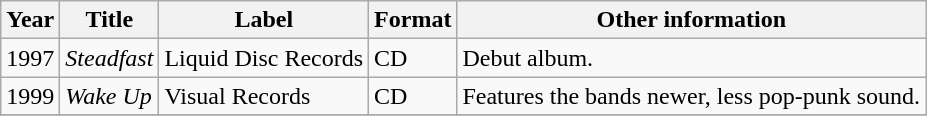<table class="wikitable">
<tr>
<th>Year</th>
<th>Title</th>
<th>Label</th>
<th>Format</th>
<th>Other information</th>
</tr>
<tr>
<td>1997</td>
<td><em>Steadfast</em></td>
<td>Liquid Disc Records</td>
<td>CD</td>
<td>Debut album.<br></td>
</tr>
<tr>
<td>1999</td>
<td><em>Wake Up</em></td>
<td>Visual Records</td>
<td>CD</td>
<td>Features the bands newer, less pop-punk sound.</td>
</tr>
<tr>
</tr>
</table>
